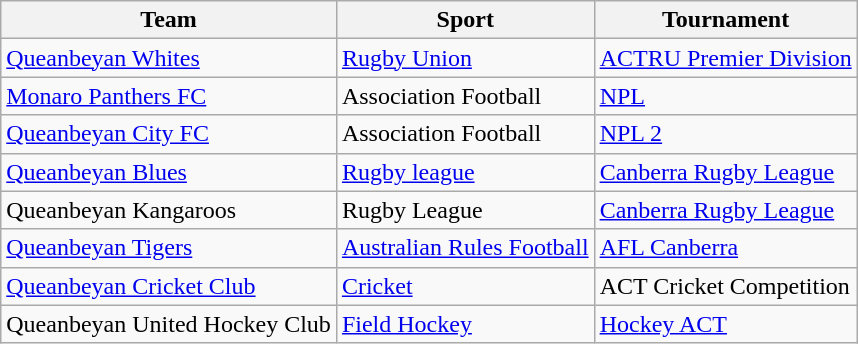<table class="wikitable">
<tr>
<th>Team</th>
<th>Sport</th>
<th>Tournament</th>
</tr>
<tr>
<td><a href='#'>Queanbeyan Whites</a></td>
<td><a href='#'>Rugby Union</a></td>
<td><a href='#'>ACTRU Premier Division</a></td>
</tr>
<tr>
<td><a href='#'>Monaro Panthers FC</a></td>
<td>Association Football</td>
<td><a href='#'>NPL</a></td>
</tr>
<tr>
<td><a href='#'>Queanbeyan City FC</a></td>
<td>Association Football</td>
<td><a href='#'>NPL 2</a></td>
</tr>
<tr>
<td><a href='#'>Queanbeyan Blues</a></td>
<td><a href='#'>Rugby league</a></td>
<td><a href='#'>Canberra Rugby League</a></td>
</tr>
<tr>
<td>Queanbeyan Kangaroos</td>
<td>Rugby League</td>
<td><a href='#'>Canberra Rugby League</a></td>
</tr>
<tr>
<td><a href='#'>Queanbeyan Tigers</a></td>
<td><a href='#'>Australian Rules Football</a></td>
<td><a href='#'>AFL Canberra</a></td>
</tr>
<tr>
<td><a href='#'>Queanbeyan Cricket Club</a></td>
<td><a href='#'>Cricket</a></td>
<td>ACT Cricket Competition</td>
</tr>
<tr>
<td>Queanbeyan United Hockey Club</td>
<td><a href='#'>Field Hockey</a></td>
<td><a href='#'>Hockey ACT</a></td>
</tr>
</table>
